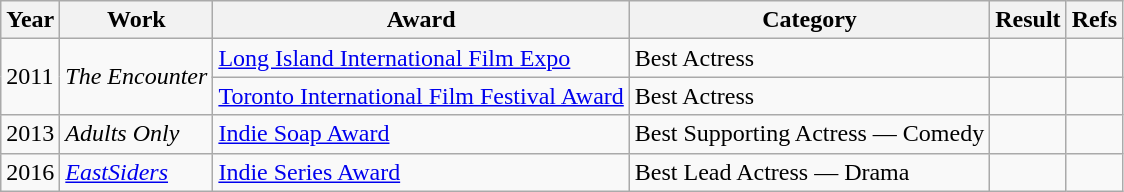<table class="wikitable sortable plainrowheaders">
<tr>
<th>Year</th>
<th>Work</th>
<th>Award</th>
<th>Category</th>
<th>Result</th>
<th class="unsortable">Refs</th>
</tr>
<tr>
<td rowspan="2">2011</td>
<td rowspan="2"><em>The Encounter</em></td>
<td><a href='#'>Long Island International Film Expo</a></td>
<td>Best Actress</td>
<td></td>
<td></td>
</tr>
<tr>
<td><a href='#'>Toronto International Film Festival Award</a></td>
<td>Best Actress</td>
<td></td>
<td></td>
</tr>
<tr>
<td>2013</td>
<td><em>Adults Only</em></td>
<td><a href='#'>Indie Soap Award</a></td>
<td>Best Supporting Actress — Comedy</td>
<td></td>
<td></td>
</tr>
<tr>
<td>2016</td>
<td><em><a href='#'>EastSiders</a></em></td>
<td><a href='#'>Indie Series Award</a></td>
<td>Best Lead Actress — Drama</td>
<td></td>
<td></td>
</tr>
</table>
